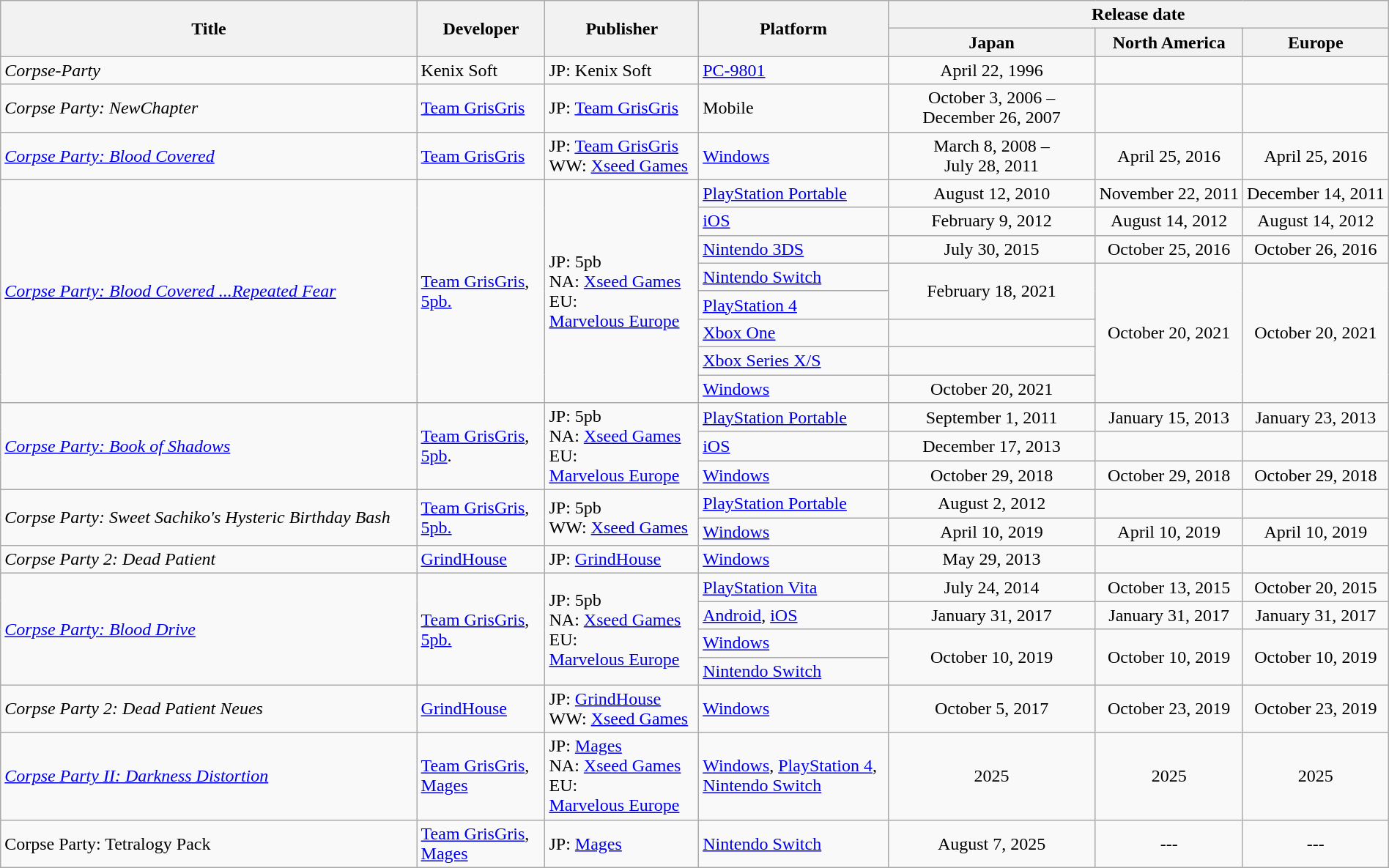<table class="wikitable" width="100%">
<tr>
<th rowspan=2 width=30%>Title</th>
<th rowspan=2>Developer</th>
<th rowspan=2>Publisher</th>
<th rowspan=2>Platform</th>
<th colspan=3>Release date</th>
</tr>
<tr>
<th>Japan</th>
<th>North America</th>
<th>Europe</th>
</tr>
<tr>
<td><em>Corpse-Party</em></td>
<td>Kenix Soft</td>
<td>JP: Kenix Soft</td>
<td><a href='#'>PC-9801</a></td>
<td align=center>April 22, 1996</td>
<td></td>
<td></td>
</tr>
<tr>
<td><em>Corpse Party: NewChapter</em></td>
<td><a href='#'>Team GrisGris</a></td>
<td>JP:  <a href='#'>Team GrisGris</a></td>
<td>Mobile</td>
<td align=center>October 3, 2006 – December 26, 2007</td>
<td></td>
<td></td>
</tr>
<tr>
<td><em><a href='#'>Corpse Party: Blood Covered</a></em></td>
<td><a href='#'>Team GrisGris</a></td>
<td>JP: <a href='#'>Team GrisGris</a><br> WW: <a href='#'>Xseed Games</a></td>
<td><a href='#'>Windows</a></td>
<td align=center>March 8, 2008 – July 28, 2011</td>
<td align=center>April 25, 2016</td>
<td align=center>April 25, 2016</td>
</tr>
<tr>
<td rowspan=8><em><a href='#'>Corpse Party: Blood Covered ...Repeated Fear</a></em></td>
<td rowspan=8><a href='#'>Team GrisGris</a>, <a href='#'>5pb.</a></td>
<td rowspan=8>JP: 5pb<br> NA: <a href='#'>Xseed Games</a><br> EU: <a href='#'>Marvelous Europe</a></td>
<td><a href='#'>PlayStation Portable</a></td>
<td align=center>August 12, 2010</td>
<td align=center>November 22, 2011</td>
<td align=center>December 14, 2011</td>
</tr>
<tr>
<td><a href='#'>iOS</a></td>
<td align=center>February 9, 2012</td>
<td align=center>August 14, 2012</td>
<td align=center>August 14, 2012</td>
</tr>
<tr>
<td><a href='#'>Nintendo 3DS</a></td>
<td align=center>July 30, 2015</td>
<td align=center>October 25, 2016</td>
<td align=center>October 26, 2016</td>
</tr>
<tr>
<td><a href='#'>Nintendo Switch</a></td>
<td rowspan= "2" align=center>February 18, 2021</td>
<td rowspan="5" align=center>October 20, 2021</td>
<td rowspan="5" align=center>October 20, 2021</td>
</tr>
<tr>
<td><a href='#'>PlayStation 4</a></td>
</tr>
<tr>
<td><a href='#'>Xbox One</a></td>
<td></td>
</tr>
<tr>
<td><a href='#'>Xbox Series X/S</a></td>
<td></td>
</tr>
<tr>
<td><a href='#'>Windows</a></td>
<td align=center>October 20, 2021</td>
</tr>
<tr>
<td rowspan="3"><em><a href='#'>Corpse Party: Book of Shadows</a></em></td>
<td rowspan="3"><a href='#'>Team GrisGris</a>, <a href='#'>5pb</a>.</td>
<td rowspan="3">JP: 5pb<br> NA: <a href='#'>Xseed Games</a><br> EU: <a href='#'>Marvelous Europe</a></td>
<td><a href='#'>PlayStation Portable</a></td>
<td align=center>September 1, 2011</td>
<td align=center>January 15, 2013</td>
<td align=center>January 23, 2013</td>
</tr>
<tr>
<td><a href='#'>iOS</a></td>
<td align=center>December 17, 2013</td>
<td></td>
<td></td>
</tr>
<tr>
<td><a href='#'>Windows</a></td>
<td align=center>October 29, 2018</td>
<td align=center>October 29, 2018</td>
<td align=center>October 29, 2018</td>
</tr>
<tr>
<td rowspan="2"><em>Corpse Party: Sweet Sachiko's Hysteric Birthday Bash</em></td>
<td rowspan="2"><a href='#'>Team GrisGris</a>, <a href='#'>5pb.</a></td>
<td rowspan="2">JP: 5pb<br> WW: <a href='#'>Xseed Games</a></td>
<td><a href='#'>PlayStation Portable</a></td>
<td align=center>August 2, 2012</td>
<td></td>
<td></td>
</tr>
<tr>
<td><a href='#'>Windows</a></td>
<td align=center>April 10, 2019</td>
<td align=center>April 10, 2019</td>
<td align=center>April 10, 2019</td>
</tr>
<tr>
<td><em>Corpse Party 2: Dead Patient</em></td>
<td><a href='#'>GrindHouse</a></td>
<td>JP: <a href='#'>GrindHouse</a></td>
<td><a href='#'>Windows</a></td>
<td align=center>May 29, 2013</td>
<td></td>
<td></td>
</tr>
<tr>
<td rowspan=4><em><a href='#'>Corpse Party: Blood Drive</a></em></td>
<td rowspan=4><a href='#'>Team GrisGris</a>, <a href='#'>5pb.</a></td>
<td rowspan=4>JP: 5pb<br>NA: <a href='#'>Xseed Games</a><br>EU: <a href='#'>Marvelous Europe</a></td>
<td><a href='#'>PlayStation Vita</a></td>
<td align=center>July 24, 2014</td>
<td align=center>October 13, 2015</td>
<td align=center>October 20, 2015</td>
</tr>
<tr>
<td><a href='#'>Android</a>, <a href='#'>iOS</a></td>
<td align=center>January 31, 2017</td>
<td align=center>January 31, 2017</td>
<td align=center>January 31, 2017</td>
</tr>
<tr>
<td><a href='#'>Windows</a></td>
<td rowspan=2 align=center>October 10, 2019</td>
<td rowspan=2 align=center>October 10, 2019</td>
<td rowspan=2 align=center>October 10, 2019</td>
</tr>
<tr>
<td><a href='#'>Nintendo Switch</a></td>
</tr>
<tr>
<td><em>Corpse Party 2: Dead Patient Neues</em></td>
<td><a href='#'>GrindHouse</a></td>
<td>JP: <a href='#'>GrindHouse</a><br>WW: <a href='#'>Xseed Games</a></td>
<td><a href='#'>Windows</a></td>
<td align=center>October 5, 2017</td>
<td align=center>October 23, 2019</td>
<td align=center>October 23, 2019</td>
</tr>
<tr>
<td><em><a href='#'>Corpse Party II: Darkness Distortion</a></em></td>
<td><a href='#'>Team GrisGris</a>, <a href='#'>Mages</a></td>
<td>JP: <a href='#'>Mages</a><br>NA: <a href='#'>Xseed Games</a><br>EU: <a href='#'>Marvelous Europe</a></td>
<td><a href='#'>Windows</a>, <a href='#'>PlayStation 4</a>, <a href='#'>Nintendo Switch</a></td>
<td align=center>2025</td>
<td align=center>2025</td>
<td align=center>2025</td>
</tr>
<tr>
<td>Corpse Party: Tetralogy Pack</td>
<td><a href='#'>Team GrisGris</a>, <a href='#'>Mages</a></td>
<td>JP: <a href='#'>Mages</a></td>
<td><a href='#'>Nintendo Switch</a></td>
<td align="center">August 7, 2025</td>
<td align="center">---</td>
<td align="center">---</td>
</tr>
</table>
